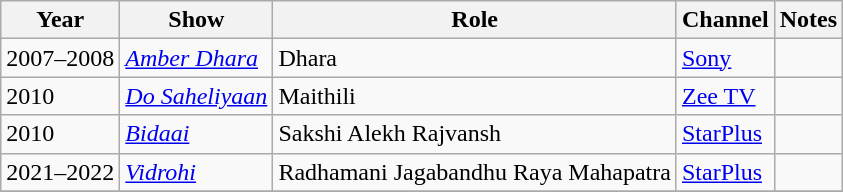<table class="wikitable sortable">
<tr>
<th>Year</th>
<th>Show</th>
<th>Role</th>
<th>Channel</th>
<th>Notes</th>
</tr>
<tr>
<td>2007–2008</td>
<td><em><a href='#'>Amber Dhara</a></em></td>
<td>Dhara</td>
<td><a href='#'>Sony</a></td>
<td></td>
</tr>
<tr>
<td>2010</td>
<td><em><a href='#'>Do Saheliyaan</a></em></td>
<td>Maithili</td>
<td><a href='#'>Zee TV</a></td>
<td></td>
</tr>
<tr>
<td>2010</td>
<td><em><a href='#'>Bidaai</a></em></td>
<td>Sakshi Alekh Rajvansh</td>
<td><a href='#'>StarPlus</a></td>
<td></td>
</tr>
<tr>
<td>2021–2022</td>
<td><em><a href='#'>Vidrohi</a></em></td>
<td>Radhamani Jagabandhu Raya Mahapatra</td>
<td><a href='#'>StarPlus</a></td>
<td></td>
</tr>
<tr>
</tr>
</table>
